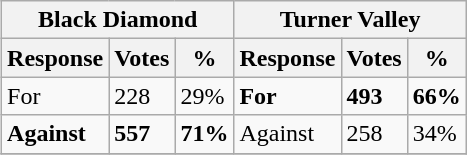<table class="wikitable collapsible collapsed" align="right">
<tr>
<th colspan=3>Black Diamond</th>
<th colspan=3>Turner Valley</th>
</tr>
<tr>
<th>Response</th>
<th>Votes</th>
<th>%</th>
<th>Response</th>
<th>Votes</th>
<th>%</th>
</tr>
<tr>
<td>For</td>
<td>228</td>
<td>29%</td>
<td><strong>For</strong></td>
<td><strong>493</strong></td>
<td><strong>66%</strong></td>
</tr>
<tr>
<td><strong>Against</strong></td>
<td><strong>557</strong></td>
<td><strong>71%</strong></td>
<td>Against</td>
<td>258</td>
<td>34%</td>
</tr>
<tr>
</tr>
</table>
